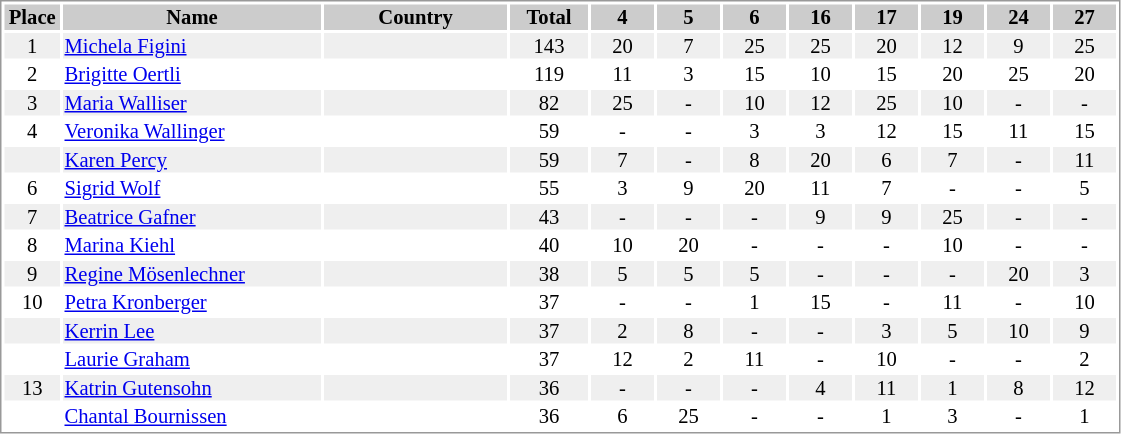<table border="0" style="border: 1px solid #999; background-color:#FFFFFF; text-align:center; font-size:86%; line-height:15px;">
<tr align="center" bgcolor="#CCCCCC">
<th width=35>Place</th>
<th width=170>Name</th>
<th width=120>Country</th>
<th width=50>Total</th>
<th width=40>4</th>
<th width=40>5</th>
<th width=40>6</th>
<th width=40>16</th>
<th width=40>17</th>
<th width=40>19</th>
<th width=40>24</th>
<th width=40>27</th>
</tr>
<tr bgcolor="#EFEFEF">
<td>1</td>
<td align="left"><a href='#'>Michela Figini</a></td>
<td align="left"></td>
<td>143</td>
<td>20</td>
<td>7</td>
<td>25</td>
<td>25</td>
<td>20</td>
<td>12</td>
<td>9</td>
<td>25</td>
</tr>
<tr>
<td>2</td>
<td align="left"><a href='#'>Brigitte Oertli</a></td>
<td align="left"></td>
<td>119</td>
<td>11</td>
<td>3</td>
<td>15</td>
<td>10</td>
<td>15</td>
<td>20</td>
<td>25</td>
<td>20</td>
</tr>
<tr bgcolor="#EFEFEF">
<td>3</td>
<td align="left"><a href='#'>Maria Walliser</a></td>
<td align="left"></td>
<td>82</td>
<td>25</td>
<td>-</td>
<td>10</td>
<td>12</td>
<td>25</td>
<td>10</td>
<td>-</td>
<td>-</td>
</tr>
<tr>
<td>4</td>
<td align="left"><a href='#'>Veronika Wallinger</a></td>
<td align="left"></td>
<td>59</td>
<td>-</td>
<td>-</td>
<td>3</td>
<td>3</td>
<td>12</td>
<td>15</td>
<td>11</td>
<td>15</td>
</tr>
<tr bgcolor="#EFEFEF">
<td></td>
<td align="left"><a href='#'>Karen Percy</a></td>
<td align="left"></td>
<td>59</td>
<td>7</td>
<td>-</td>
<td>8</td>
<td>20</td>
<td>6</td>
<td>7</td>
<td>-</td>
<td>11</td>
</tr>
<tr>
<td>6</td>
<td align="left"><a href='#'>Sigrid Wolf</a></td>
<td align="left"></td>
<td>55</td>
<td>3</td>
<td>9</td>
<td>20</td>
<td>11</td>
<td>7</td>
<td>-</td>
<td>-</td>
<td>5</td>
</tr>
<tr bgcolor="#EFEFEF">
<td>7</td>
<td align="left"><a href='#'>Beatrice Gafner</a></td>
<td align="left"></td>
<td>43</td>
<td>-</td>
<td>-</td>
<td>-</td>
<td>9</td>
<td>9</td>
<td>25</td>
<td>-</td>
<td>-</td>
</tr>
<tr>
<td>8</td>
<td align="left"><a href='#'>Marina Kiehl</a></td>
<td align="left"></td>
<td>40</td>
<td>10</td>
<td>20</td>
<td>-</td>
<td>-</td>
<td>-</td>
<td>10</td>
<td>-</td>
<td>-</td>
</tr>
<tr bgcolor="#EFEFEF">
<td>9</td>
<td align="left"><a href='#'>Regine Mösenlechner</a></td>
<td align="left"></td>
<td>38</td>
<td>5</td>
<td>5</td>
<td>5</td>
<td>-</td>
<td>-</td>
<td>-</td>
<td>20</td>
<td>3</td>
</tr>
<tr>
<td>10</td>
<td align="left"><a href='#'>Petra Kronberger</a></td>
<td align="left"></td>
<td>37</td>
<td>-</td>
<td>-</td>
<td>1</td>
<td>15</td>
<td>-</td>
<td>11</td>
<td>-</td>
<td>10</td>
</tr>
<tr bgcolor="#EFEFEF">
<td></td>
<td align="left"><a href='#'>Kerrin Lee</a></td>
<td align="left"></td>
<td>37</td>
<td>2</td>
<td>8</td>
<td>-</td>
<td>-</td>
<td>3</td>
<td>5</td>
<td>10</td>
<td>9</td>
</tr>
<tr>
<td></td>
<td align="left"><a href='#'>Laurie Graham</a></td>
<td align="left"></td>
<td>37</td>
<td>12</td>
<td>2</td>
<td>11</td>
<td>-</td>
<td>10</td>
<td>-</td>
<td>-</td>
<td>2</td>
</tr>
<tr bgcolor="#EFEFEF">
<td>13</td>
<td align="left"><a href='#'>Katrin Gutensohn</a></td>
<td align="left"></td>
<td>36</td>
<td>-</td>
<td>-</td>
<td>-</td>
<td>4</td>
<td>11</td>
<td>1</td>
<td>8</td>
<td>12</td>
</tr>
<tr>
<td></td>
<td align="left"><a href='#'>Chantal Bournissen</a></td>
<td align="left"></td>
<td>36</td>
<td>6</td>
<td>25</td>
<td>-</td>
<td>-</td>
<td>1</td>
<td>3</td>
<td>-</td>
<td>1</td>
</tr>
</table>
